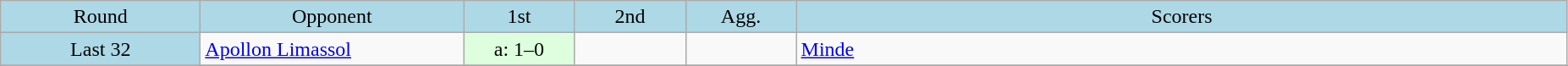<table class="wikitable" style="text-align:center">
<tr bgcolor=lightblue>
<td width=150px>Round</td>
<td width=200px>Opponent</td>
<td width=80px>1st</td>
<td width=80px>2nd</td>
<td width=80px>Agg.</td>
<td width=600px>Scorers</td>
</tr>
<tr>
<td bgcolor=lightblue>Last 32</td>
<td align=left> <a href='#'>Apollon Limassol</a></td>
<td bgcolor="#ddffdd">a: 1–0</td>
<td></td>
<td></td>
<td align=left><a href='#'>Minde</a></td>
</tr>
<tr>
</tr>
</table>
